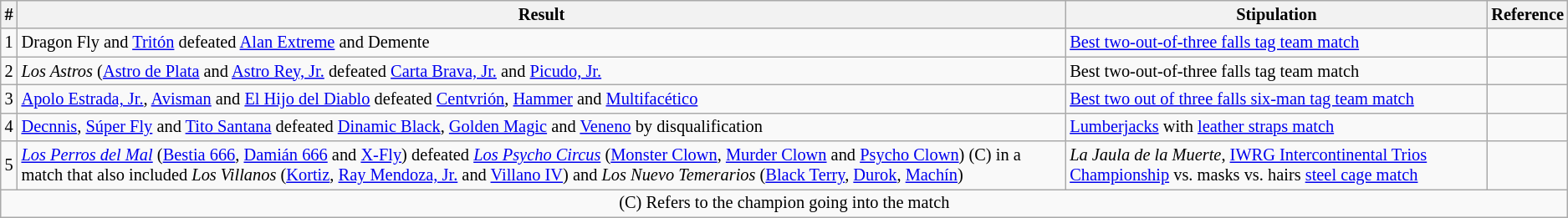<table style="font-size: 85%" class="wikitable sortable">
<tr>
<th><strong>#</strong></th>
<th><strong>Result</strong></th>
<th><strong>Stipulation</strong></th>
<th><strong>Reference</strong></th>
</tr>
<tr>
<td>1</td>
<td>Dragon Fly and <a href='#'>Tritón</a> defeated <a href='#'>Alan Extreme</a> and Demente</td>
<td><a href='#'>Best two-out-of-three falls tag team match</a></td>
<td></td>
</tr>
<tr>
<td>2</td>
<td><em>Los Astros</em> (<a href='#'>Astro de Plata</a> and <a href='#'>Astro Rey, Jr.</a> defeated <a href='#'>Carta Brava, Jr.</a> and <a href='#'>Picudo, Jr.</a></td>
<td>Best two-out-of-three falls tag team match</td>
<td></td>
</tr>
<tr>
<td>3</td>
<td><a href='#'>Apolo Estrada, Jr.</a>, <a href='#'>Avisman</a> and <a href='#'>El Hijo del Diablo</a> defeated <a href='#'>Centvrión</a>, <a href='#'>Hammer</a> and <a href='#'>Multifacético</a></td>
<td><a href='#'>Best two out of three falls six-man tag team match</a></td>
<td></td>
</tr>
<tr>
<td>4</td>
<td><a href='#'>Decnnis</a>, <a href='#'>Súper Fly</a> and <a href='#'>Tito Santana</a> defeated <a href='#'>Dinamic Black</a>, <a href='#'>Golden Magic</a> and <a href='#'>Veneno</a> by disqualification</td>
<td><a href='#'>Lumberjacks</a> with <a href='#'>leather straps match</a></td>
<td></td>
</tr>
<tr>
<td>5</td>
<td><em><a href='#'>Los Perros del Mal</a></em> (<a href='#'>Bestia 666</a>, <a href='#'>Damián 666</a> and <a href='#'>X-Fly</a>) defeated <em><a href='#'>Los Psycho Circus</a></em> (<a href='#'>Monster Clown</a>, <a href='#'>Murder Clown</a> and <a href='#'>Psycho Clown</a>) (C) in a match that also included <em>Los Villanos</em> (<a href='#'>Kortiz</a>, <a href='#'>Ray Mendoza, Jr.</a> and <a href='#'>Villano IV</a>) and <em>Los Nuevo Temerarios</em> (<a href='#'>Black Terry</a>, <a href='#'>Durok</a>, <a href='#'>Machín</a>)</td>
<td><em>La Jaula de la Muerte</em>, <a href='#'>IWRG Intercontinental Trios Championship</a> vs. masks vs. hairs <a href='#'>steel cage match</a></td>
<td></td>
</tr>
<tr>
<td colspan=4 align=center>(C) Refers to the champion going into the match</td>
</tr>
</table>
